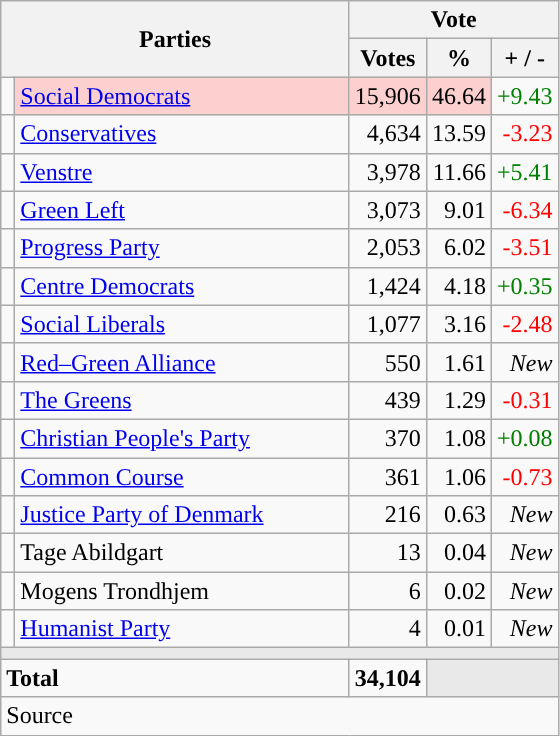<table class="wikitable" style="text-align:right;">
<tr>
<th style="text-align:centre;" rowspan="2" colspan="2" width="225">Parties</th>
<th colspan="3">Vote</th>
</tr>
<tr>
<th width="15">Votes</th>
<th width="15">%</th>
<th width="15">+ / -</th>
</tr>
<tr>
<td width="2" style="color:inherit;background:"></td>
<td bgcolor=#fbd0ce  align="left"><a href='#'>Social Democrats</a></td>
<td bgcolor=#fbd0ce>15,906</td>
<td bgcolor=#fbd0ce>46.64</td>
<td style=color:green;>+9.43</td>
</tr>
<tr>
<td width="2" style="color:inherit;background:"></td>
<td align="left"><a href='#'>Conservatives</a></td>
<td>4,634</td>
<td>13.59</td>
<td style=color:red;>-3.23</td>
</tr>
<tr>
<td width="2" style="color:inherit;background:"></td>
<td align="left"><a href='#'>Venstre</a></td>
<td>3,978</td>
<td>11.66</td>
<td style=color:green;>+5.41</td>
</tr>
<tr>
<td width="2" style="color:inherit;background:"></td>
<td align="left"><a href='#'>Green Left</a></td>
<td>3,073</td>
<td>9.01</td>
<td style=color:red;>-6.34</td>
</tr>
<tr>
<td width="2" style="color:inherit;background:"></td>
<td align="left"><a href='#'>Progress Party</a></td>
<td>2,053</td>
<td>6.02</td>
<td style=color:red;>-3.51</td>
</tr>
<tr>
<td width="2" style="color:inherit;background:"></td>
<td align="left"><a href='#'>Centre Democrats</a></td>
<td>1,424</td>
<td>4.18</td>
<td style=color:green;>+0.35</td>
</tr>
<tr>
<td width="2" style="color:inherit;background:"></td>
<td align="left"><a href='#'>Social Liberals</a></td>
<td>1,077</td>
<td>3.16</td>
<td style=color:red;>-2.48</td>
</tr>
<tr>
<td width="2" style="color:inherit;background:"></td>
<td align="left"><a href='#'>Red–Green Alliance</a></td>
<td>550</td>
<td>1.61</td>
<td><em>New</em></td>
</tr>
<tr>
<td width="2" style="color:inherit;background:"></td>
<td align="left"><a href='#'>The Greens</a></td>
<td>439</td>
<td>1.29</td>
<td style=color:red;>-0.31</td>
</tr>
<tr>
<td width="2" style="color:inherit;background:"></td>
<td align="left"><a href='#'>Christian People's Party</a></td>
<td>370</td>
<td>1.08</td>
<td style=color:green;>+0.08</td>
</tr>
<tr>
<td width="2" style="color:inherit;background:"></td>
<td align="left"><a href='#'>Common Course</a></td>
<td>361</td>
<td>1.06</td>
<td style=color:red;>-0.73</td>
</tr>
<tr>
<td width="2" style="color:inherit;background:"></td>
<td align="left"><a href='#'>Justice Party of Denmark</a></td>
<td>216</td>
<td>0.63</td>
<td><em>New</em></td>
</tr>
<tr>
<td width="2" style="color:inherit;background:"></td>
<td align="left">Tage Abildgart</td>
<td>13</td>
<td>0.04</td>
<td><em>New</em></td>
</tr>
<tr>
<td width="2" style="color:inherit;background:"></td>
<td align="left">Mogens Trondhjem</td>
<td>6</td>
<td>0.02</td>
<td><em>New</em></td>
</tr>
<tr>
<td width="2" style="color:inherit;background:"></td>
<td align="left"><a href='#'>Humanist Party</a></td>
<td>4</td>
<td>0.01</td>
<td><em>New</em></td>
</tr>
<tr>
<td colspan="7" bgcolor="#E9E9E9"></td>
</tr>
<tr>
<td align="left" colspan="2"><strong>Total</strong></td>
<td><strong>34,104</strong></td>
<td bgcolor="#E9E9E9" colspan="2"></td>
</tr>
<tr>
<td align="left" colspan="6">Source</td>
</tr>
</table>
